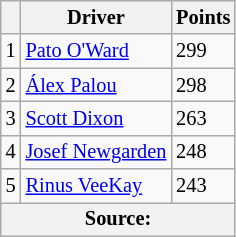<table class="wikitable" style="font-size: 85%;">
<tr>
<th scope="col"></th>
<th scope="col">Driver</th>
<th scope="col">Points</th>
</tr>
<tr>
<td align="center">1</td>
<td> <a href='#'>Pato O'Ward</a></td>
<td align="left">299</td>
</tr>
<tr>
<td align="center">2</td>
<td> <a href='#'>Álex Palou</a></td>
<td align="left">298</td>
</tr>
<tr>
<td align="center">3</td>
<td> <a href='#'>Scott Dixon</a></td>
<td align="left">263</td>
</tr>
<tr>
<td align="center">4</td>
<td> <a href='#'>Josef Newgarden</a></td>
<td align="left">248</td>
</tr>
<tr>
<td align="center">5</td>
<td> <a href='#'>Rinus VeeKay</a></td>
<td align="left">243</td>
</tr>
<tr>
<th colspan=4>Source:</th>
</tr>
</table>
